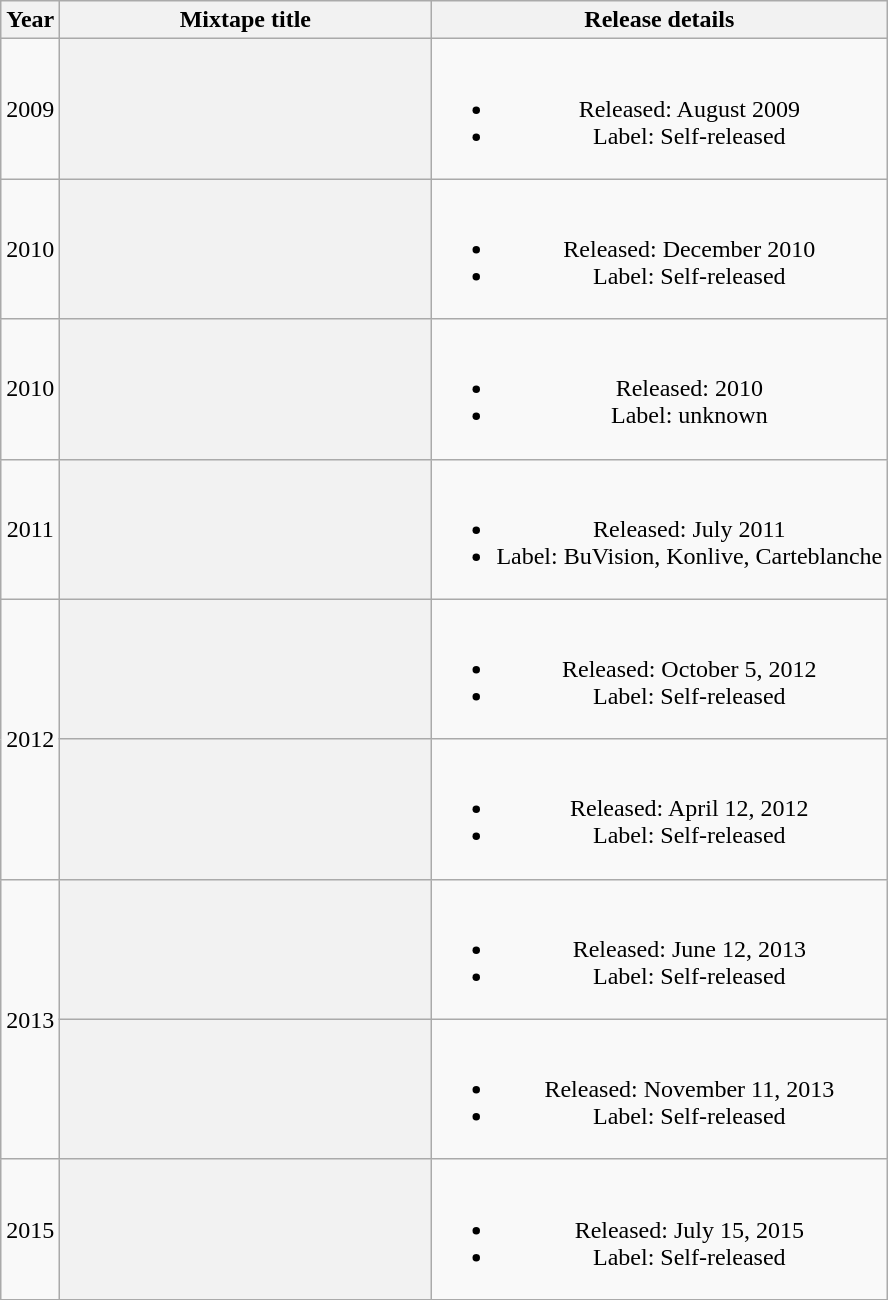<table class="wikitable plainrowheaders" style="text-align:center;">
<tr>
<th rowspan="1;">Year</th>
<th scope="col" style="width:15em;">Mixtape title</th>
<th scope="col">Release details</th>
</tr>
<tr>
<td>2009</td>
<th></th>
<td><br><ul><li>Released: August 2009</li><li>Label: Self-released</li></ul></td>
</tr>
<tr>
<td>2010</td>
<th></th>
<td><br><ul><li>Released: December 2010</li><li>Label: Self-released</li></ul></td>
</tr>
<tr>
<td>2010</td>
<th></th>
<td><br><ul><li>Released: 2010</li><li>Label: unknown </li></ul></td>
</tr>
<tr>
<td>2011</td>
<th></th>
<td><br><ul><li>Released: July 2011</li><li>Label: BuVision, Konlive, Carteblanche</li></ul></td>
</tr>
<tr>
<td rowspan="2">2012</td>
<th></th>
<td><br><ul><li>Released: October 5, 2012</li><li>Label: Self-released</li></ul></td>
</tr>
<tr>
<th></th>
<td><br><ul><li>Released: April 12, 2012</li><li>Label: Self-released</li></ul></td>
</tr>
<tr>
<td rowspan="2">2013</td>
<th></th>
<td><br><ul><li>Released: June 12, 2013</li><li>Label: Self-released</li></ul></td>
</tr>
<tr>
<th></th>
<td><br><ul><li>Released: November 11, 2013</li><li>Label: Self-released</li></ul></td>
</tr>
<tr>
<td>2015</td>
<th></th>
<td><br><ul><li>Released: July 15, 2015</li><li>Label: Self-released</li></ul></td>
</tr>
<tr>
</tr>
</table>
